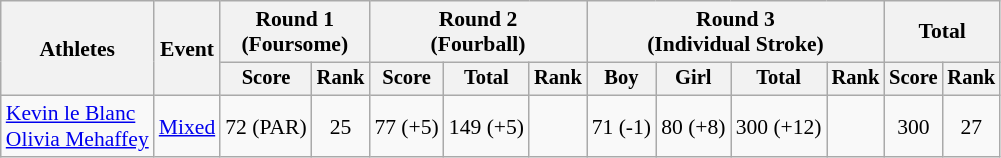<table class="wikitable" style="font-size:90%">
<tr>
<th rowspan="2">Athletes</th>
<th rowspan="2">Event</th>
<th colspan="2">Round 1<br>(Foursome)</th>
<th colspan="3">Round 2<br>(Fourball)</th>
<th colspan="4">Round 3<br>(Individual Stroke)</th>
<th colspan="2">Total</th>
</tr>
<tr style="font-size:95%">
<th>Score</th>
<th>Rank</th>
<th>Score</th>
<th>Total</th>
<th>Rank</th>
<th>Boy</th>
<th>Girl</th>
<th>Total</th>
<th>Rank</th>
<th>Score</th>
<th>Rank</th>
</tr>
<tr align=center>
<td align=left><a href='#'>Kevin le Blanc</a><br><a href='#'>Olivia Mehaffey</a></td>
<td align=left><a href='#'>Mixed</a></td>
<td>72 (PAR)</td>
<td>25</td>
<td>77 (+5)</td>
<td>149 (+5)</td>
<td></td>
<td>71 (-1)</td>
<td>80 (+8)</td>
<td>300 (+12)</td>
<td></td>
<td>300</td>
<td>27</td>
</tr>
</table>
